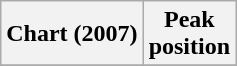<table class="wikitable plainrowheaders">
<tr>
<th scope="col">Chart (2007)</th>
<th scope="col">Peak<br>position</th>
</tr>
<tr>
</tr>
</table>
